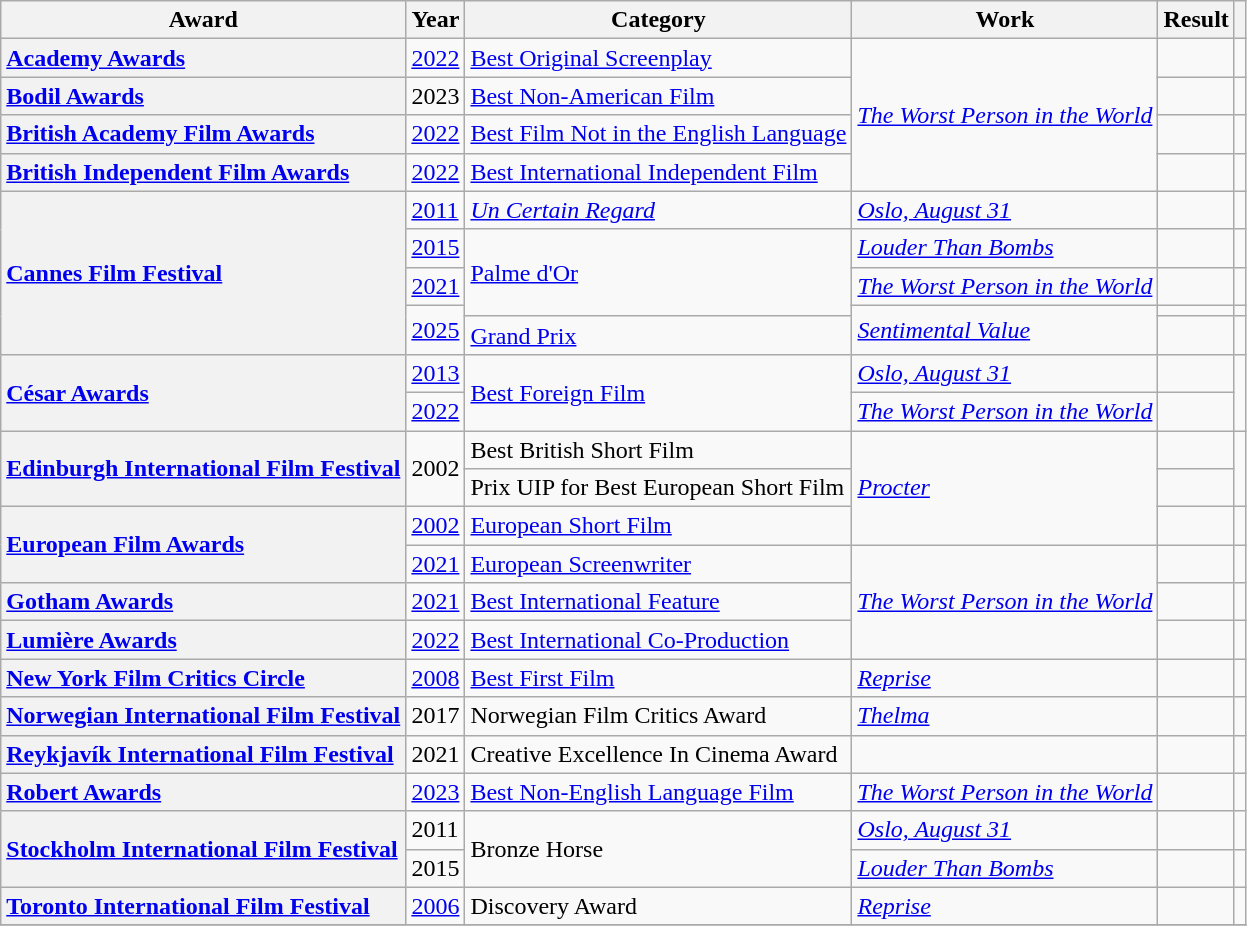<table class="wikitable sortable">
<tr>
<th>Award</th>
<th>Year</th>
<th>Category</th>
<th>Work</th>
<th>Result</th>
<th class="unsortable"></th>
</tr>
<tr>
<th style="text-align:left;"><a href='#'>Academy Awards</a></th>
<td><a href='#'>2022</a></td>
<td><a href='#'>Best Original Screenplay</a></td>
<td rowspan="4"><em><a href='#'>The Worst Person in the World</a></em></td>
<td></td>
<td></td>
</tr>
<tr>
<th style="text-align: left;"><a href='#'>Bodil Awards</a></th>
<td>2023</td>
<td><a href='#'>Best Non-American Film</a></td>
<td></td>
<td></td>
</tr>
<tr>
<th style="text-align:left;"><a href='#'>British Academy Film Awards</a></th>
<td><a href='#'>2022</a></td>
<td><a href='#'>Best Film Not in the English Language</a></td>
<td></td>
<td></td>
</tr>
<tr>
<th style="text-align:left;"><a href='#'>British Independent Film Awards</a></th>
<td><a href='#'>2022</a></td>
<td><a href='#'>Best International Independent Film</a></td>
<td></td>
<td></td>
</tr>
<tr>
<th rowspan="5" style="text-align:left;"><a href='#'>Cannes Film Festival</a></th>
<td><a href='#'>2011</a></td>
<td><em><a href='#'>Un Certain Regard</a></em></td>
<td><em><a href='#'>Oslo, August 31</a></em></td>
<td></td>
<td></td>
</tr>
<tr>
<td><a href='#'>2015</a></td>
<td rowspan="3"><a href='#'>Palme d'Or</a></td>
<td><em><a href='#'>Louder Than Bombs</a></em></td>
<td></td>
<td></td>
</tr>
<tr>
<td><a href='#'>2021</a></td>
<td><em><a href='#'>The Worst Person in the World</a></em></td>
<td></td>
<td></td>
</tr>
<tr>
<td rowspan="2"><a href='#'>2025</a></td>
<td rowspan="2"><em><a href='#'>Sentimental Value</a></em></td>
<td></td>
<td></td>
</tr>
<tr>
<td><a href='#'>Grand Prix</a></td>
<td></td>
<td></td>
</tr>
<tr>
<th rowspan="2" style="text-align:left;"><a href='#'>César Awards</a></th>
<td><a href='#'>2013</a></td>
<td rowspan="2"><a href='#'>Best Foreign Film</a></td>
<td><em><a href='#'>Oslo, August 31</a></em></td>
<td></td>
<td rowspan="2"></td>
</tr>
<tr>
<td><a href='#'>2022</a></td>
<td><em><a href='#'>The Worst Person in the World</a></em></td>
<td></td>
</tr>
<tr>
<th rowspan="2" style="text-align: left;"><a href='#'>Edinburgh International Film Festival</a></th>
<td rowspan="2">2002</td>
<td>Best British Short Film</td>
<td rowspan="3"><em><a href='#'>Procter</a></em></td>
<td></td>
<td rowspan="2"></td>
</tr>
<tr>
<td>Prix UIP for Best European Short Film</td>
<td></td>
</tr>
<tr>
<th rowspan="2" style="text-align: left;"><a href='#'>European Film Awards</a></th>
<td><a href='#'>2002</a></td>
<td><a href='#'>European Short Film</a></td>
<td></td>
<td></td>
</tr>
<tr>
<td><a href='#'>2021</a></td>
<td><a href='#'>European Screenwriter</a></td>
<td rowspan="3"><em><a href='#'>The Worst Person in the World</a></em></td>
<td></td>
<td></td>
</tr>
<tr>
<th style="text-align: left;"><a href='#'>Gotham Awards</a></th>
<td><a href='#'>2021</a></td>
<td><a href='#'>Best International Feature</a></td>
<td></td>
<td></td>
</tr>
<tr>
<th style="text-align: left;"><a href='#'>Lumière Awards</a></th>
<td><a href='#'>2022</a></td>
<td><a href='#'>Best International Co-Production</a></td>
<td></td>
<td></td>
</tr>
<tr>
<th style="text-align:left;"><a href='#'>New York Film Critics Circle</a></th>
<td><a href='#'>2008</a></td>
<td><a href='#'>Best First Film</a></td>
<td><em><a href='#'>Reprise</a></em></td>
<td></td>
<td></td>
</tr>
<tr>
<th style="text-align: left;"><a href='#'>Norwegian International Film Festival</a></th>
<td>2017</td>
<td>Norwegian Film Critics Award</td>
<td><em><a href='#'>Thelma</a></em></td>
<td></td>
<td></td>
</tr>
<tr>
<th style="text-align: left;"><a href='#'>Reykjavík International Film Festival</a></th>
<td>2021</td>
<td>Creative Excellence In Cinema Award</td>
<td></td>
<td></td>
<td></td>
</tr>
<tr>
<th style="text-align: left;"><a href='#'>Robert Awards</a></th>
<td><a href='#'>2023</a></td>
<td><a href='#'>Best Non-English Language Film</a></td>
<td><em><a href='#'>The Worst Person in the World</a></em></td>
<td></td>
<td></td>
</tr>
<tr>
<th rowspan="2" style="text-align: left;"><a href='#'>Stockholm International Film Festival</a></th>
<td>2011</td>
<td rowspan="2">Bronze Horse</td>
<td><em><a href='#'>Oslo, August 31</a></em></td>
<td></td>
<td></td>
</tr>
<tr>
<td>2015</td>
<td><em><a href='#'>Louder Than Bombs</a></em></td>
<td></td>
<td></td>
</tr>
<tr>
<th style="text-align: left;"><a href='#'>Toronto International Film Festival</a></th>
<td><a href='#'>2006</a></td>
<td>Discovery Award</td>
<td><em><a href='#'>Reprise</a></em></td>
<td></td>
<td></td>
</tr>
<tr>
</tr>
</table>
